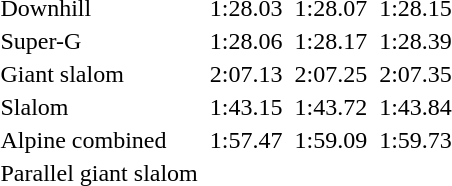<table>
<tr>
<td>Downhill<br></td>
<td></td>
<td>1:28.03</td>
<td></td>
<td>1:28.07</td>
<td></td>
<td>1:28.15</td>
</tr>
<tr>
<td>Super-G<br></td>
<td></td>
<td>1:28.06</td>
<td></td>
<td>1:28.17</td>
<td><br></td>
<td>1:28.39</td>
</tr>
<tr>
<td>Giant slalom<br></td>
<td></td>
<td>2:07.13</td>
<td></td>
<td>2:07.25</td>
<td></td>
<td>2:07.35</td>
</tr>
<tr>
<td>Slalom<br></td>
<td></td>
<td>1:43.15</td>
<td></td>
<td>1:43.72</td>
<td></td>
<td>1:43.84</td>
</tr>
<tr>
<td>Alpine combined<br></td>
<td></td>
<td>1:57.47</td>
<td></td>
<td>1:59.09</td>
<td></td>
<td>1:59.73</td>
</tr>
<tr>
<td>Parallel giant slalom<br></td>
<td colspan=2></td>
<td colspan=2></td>
<td colspan=2></td>
</tr>
</table>
